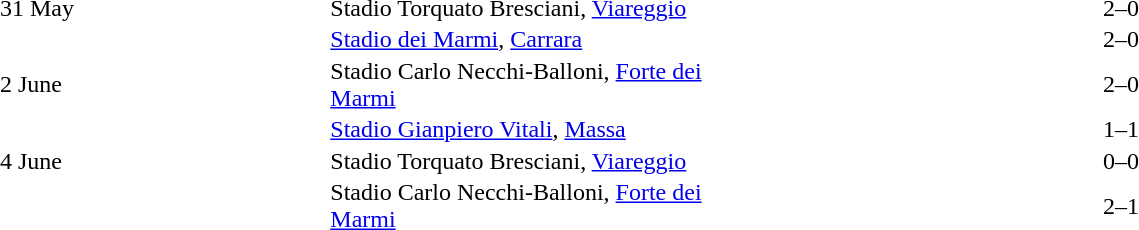<table cellspacing=1 width=70%>
<tr>
<th width=25%></th>
<th width=30%></th>
<th width=15%></th>
<th width=30%></th>
</tr>
<tr>
<td>31 May</td>
<td>Stadio Torquato Bresciani, <a href='#'>Viareggio</a></td>
<td align=right></td>
<td align=center>2–0</td>
<td></td>
</tr>
<tr>
<td></td>
<td><a href='#'> Stadio dei Marmi</a>, <a href='#'>Carrara</a></td>
<td align=right></td>
<td align=center>2–0</td>
<td></td>
</tr>
<tr>
<td>2 June</td>
<td>Stadio Carlo Necchi-Balloni, <a href='#'>Forte dei Marmi</a></td>
<td align=right></td>
<td align=center>2–0</td>
<td></td>
</tr>
<tr>
<td></td>
<td><a href='#'>Stadio Gianpiero Vitali</a>, <a href='#'>Massa</a></td>
<td align=right></td>
<td align=center>1–1</td>
<td></td>
</tr>
<tr>
<td>4 June</td>
<td>Stadio Torquato Bresciani, <a href='#'>Viareggio</a></td>
<td align=right></td>
<td align=center>0–0</td>
<td></td>
</tr>
<tr>
<td></td>
<td>Stadio Carlo Necchi-Balloni, <a href='#'>Forte dei Marmi</a></td>
<td align=right></td>
<td align=center>2–1</td>
<td></td>
</tr>
</table>
